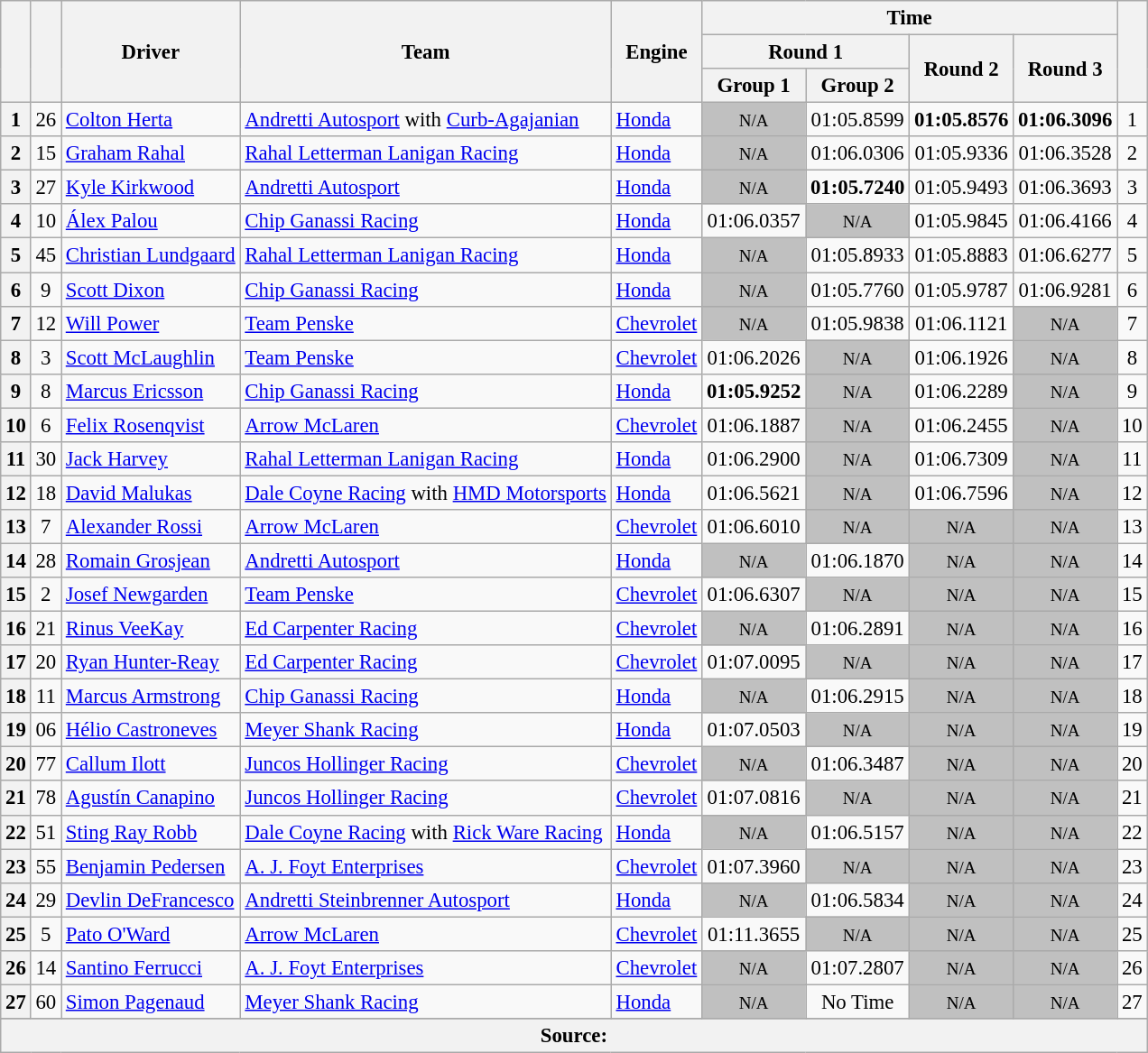<table class="wikitable sortable" style="font-size: 95%;">
<tr>
<th rowspan="3"></th>
<th rowspan="3"></th>
<th rowspan="3">Driver</th>
<th rowspan="3">Team</th>
<th rowspan="3">Engine</th>
<th colspan="4">Time</th>
<th rowspan="3"></th>
</tr>
<tr>
<th scope="col" colspan="2">Round 1</th>
<th scope="col" rowspan="2">Round 2</th>
<th scope="col" rowspan="2">Round 3</th>
</tr>
<tr>
<th scope="col">Group 1</th>
<th scope="col">Group 2</th>
</tr>
<tr>
<th>1</th>
<td align="center">26</td>
<td> <a href='#'>Colton Herta</a> <strong></strong></td>
<td><a href='#'>Andretti Autosport</a> with <a href='#'>Curb-Agajanian</a></td>
<td><a href='#'>Honda</a></td>
<td style="background: silver" align="center" data-sort-value="2"><small>N/A</small></td>
<td align="center">01:05.8599</td>
<td align="center"><strong>01:05.8576</strong></td>
<td align="center"><strong>01:06.3096</strong></td>
<td align="center">1</td>
</tr>
<tr>
<th>2</th>
<td align="center">15</td>
<td> <a href='#'>Graham Rahal</a> <strong></strong></td>
<td><a href='#'>Rahal Letterman Lanigan Racing</a></td>
<td><a href='#'>Honda</a></td>
<td style="background: silver" align="center" data-sort-value="3"><small>N/A</small></td>
<td align="center">01:06.0306</td>
<td align="center">01:05.9336</td>
<td align="center">01:06.3528</td>
<td align="center">2</td>
</tr>
<tr>
<th>3</th>
<td align="center">27</td>
<td> <a href='#'>Kyle Kirkwood</a></td>
<td><a href='#'>Andretti Autosport</a></td>
<td><a href='#'>Honda</a></td>
<td style="background: silver" align="center" data-sort-value="4"><small>N/A</small></td>
<td align="center"><strong>01:05.7240</strong></td>
<td align="center">01:05.9493</td>
<td align="center">01:06.3693</td>
<td align="center">3</td>
</tr>
<tr>
<th>4</th>
<td align="center">10</td>
<td> <a href='#'>Álex Palou</a></td>
<td><a href='#'>Chip Ganassi Racing</a></td>
<td><a href='#'>Honda</a></td>
<td align="center">01:06.0357</td>
<td style="background: silver" align="center" data-sort-value="5"><small>N/A</small></td>
<td align="center">01:05.9845</td>
<td align="center">01:06.4166</td>
<td align="center">4</td>
</tr>
<tr>
<th>5</th>
<td align="center">45</td>
<td> <a href='#'>Christian Lundgaard</a></td>
<td><a href='#'>Rahal Letterman Lanigan Racing</a></td>
<td><a href='#'>Honda</a></td>
<td style="background: silver" align="center" data-sort-value="6"><small>N/A</small></td>
<td align="center">01:05.8933</td>
<td align="center">01:05.8883</td>
<td align="center">01:06.6277</td>
<td align="center">5</td>
</tr>
<tr>
<th>6</th>
<td align="center">9</td>
<td> <a href='#'>Scott Dixon</a> <strong></strong></td>
<td><a href='#'>Chip Ganassi Racing</a></td>
<td><a href='#'>Honda</a></td>
<td style="background: silver" align="center" data-sort-value="7"><small>N/A</small></td>
<td align="center">01:05.7760</td>
<td align="center">01:05.9787</td>
<td align="center">01:06.9281</td>
<td align="center">6</td>
</tr>
<tr>
<th>7</th>
<td align="center">12</td>
<td> <a href='#'>Will Power</a> <strong></strong></td>
<td><a href='#'>Team Penske</a></td>
<td><a href='#'>Chevrolet</a></td>
<td style="background: silver" align="center" data-sort-value="8"><small>N/A</small></td>
<td align="center">01:05.9838</td>
<td align="center">01:06.1121</td>
<td style="background: silver" align="center" data-sort-value="8"><small>N/A</small></td>
<td align="center">7</td>
</tr>
<tr>
<th>8</th>
<td align="center">3</td>
<td> <a href='#'>Scott McLaughlin</a> <strong></strong></td>
<td><a href='#'>Team Penske</a></td>
<td><a href='#'>Chevrolet</a></td>
<td align="center">01:06.2026</td>
<td style="background: silver" align="center" data-sort-value="9"><small>N/A</small></td>
<td align="center">01:06.1926</td>
<td style="background: silver" align="center" data-sort-value="9"><small>N/A</small></td>
<td align="center">8</td>
</tr>
<tr>
<th>9</th>
<td align="center">8</td>
<td> <a href='#'>Marcus Ericsson</a></td>
<td><a href='#'>Chip Ganassi Racing</a></td>
<td><a href='#'>Honda</a></td>
<td align="center"><strong>01:05.9252</strong></td>
<td style="background: silver" align="center" data-sort-value="10"><small>N/A</small></td>
<td align="center">01:06.2289</td>
<td style="background: silver" align="center" data-sort-value="10"><small>N/A</small></td>
<td align="center">9</td>
</tr>
<tr>
<th>10</th>
<td align="center">6</td>
<td> <a href='#'>Felix Rosenqvist</a></td>
<td><a href='#'>Arrow McLaren</a></td>
<td><a href='#'>Chevrolet</a></td>
<td align="center">01:06.1887</td>
<td style="background: silver" align="center" data-sort-value="11"><small>N/A</small></td>
<td align="center">01:06.2455</td>
<td style="background: silver" align="center" data-sort-value="11"><small>N/A</small></td>
<td align="center">10</td>
</tr>
<tr>
<th>11</th>
<td align="center">30</td>
<td> <a href='#'>Jack Harvey</a></td>
<td><a href='#'>Rahal Letterman Lanigan Racing</a></td>
<td><a href='#'>Honda</a></td>
<td align="center">01:06.2900</td>
<td style="background: silver" align="center" data-sort-value="12"><small>N/A</small></td>
<td align="center">01:06.7309</td>
<td style="background: silver" align="center" data-sort-value="12"><small>N/A</small></td>
<td align="center">11</td>
</tr>
<tr>
<th>12</th>
<td align="center">18</td>
<td> <a href='#'>David Malukas</a></td>
<td><a href='#'>Dale Coyne Racing</a> with <a href='#'>HMD Motorsports</a></td>
<td><a href='#'>Honda</a></td>
<td align="center">01:06.5621</td>
<td style="background: silver" align="center" data-sort-value="13"><small>N/A</small></td>
<td align="center">01:06.7596</td>
<td style="background: silver" align="center" data-sort-value="13"><small>N/A</small></td>
<td align="center">12</td>
</tr>
<tr>
<th>13</th>
<td align="center">7</td>
<td> <a href='#'>Alexander Rossi</a> <strong></strong></td>
<td><a href='#'>Arrow McLaren</a></td>
<td><a href='#'>Chevrolet</a></td>
<td align="center">01:06.6010</td>
<td style="background: silver" align="center" data-sort-value="14"><small>N/A</small></td>
<td style="background: silver" align="center" data-sort-value="14"><small>N/A</small></td>
<td style="background: silver" align="center" data-sort-value="14"><small>N/A</small></td>
<td align="center">13</td>
</tr>
<tr>
<th>14</th>
<td align="center">28</td>
<td> <a href='#'>Romain Grosjean</a></td>
<td><a href='#'>Andretti Autosport</a></td>
<td><a href='#'>Honda</a></td>
<td style="background: silver" align="center" data-sort-value="15"><small>N/A</small></td>
<td align="center">01:06.1870</td>
<td style="background: silver" align="center" data-sort-value="15"><small>N/A</small></td>
<td style="background: silver" align="center" data-sort-value="15"><small>N/A</small></td>
<td align="center">14</td>
</tr>
<tr>
<th>15</th>
<td align="center">2</td>
<td> <a href='#'>Josef Newgarden</a> <strong></strong></td>
<td><a href='#'>Team Penske</a></td>
<td><a href='#'>Chevrolet</a></td>
<td align="center">01:06.6307</td>
<td style="background: silver" align="center" data-sort-value="16"><small>N/A</small></td>
<td style="background: silver" align="center" data-sort-value="16"><small>N/A</small></td>
<td style="background: silver" align="center" data-sort-value="16"><small>N/A</small></td>
<td align="center">15</td>
</tr>
<tr>
<th>16</th>
<td align="center">21</td>
<td> <a href='#'>Rinus VeeKay</a></td>
<td><a href='#'>Ed Carpenter Racing</a></td>
<td><a href='#'>Chevrolet</a></td>
<td style="background: silver" align="center" data-sort-value="17"><small>N/A</small></td>
<td align="center">01:06.2891</td>
<td style="background: silver" align="center" data-sort-value="17"><small>N/A</small></td>
<td style="background: silver" align="center" data-sort-value="17"><small>N/A</small></td>
<td align="center">16</td>
</tr>
<tr>
<th>17</th>
<td align="center">20</td>
<td> <a href='#'>Ryan Hunter-Reay</a></td>
<td><a href='#'>Ed Carpenter Racing</a></td>
<td><a href='#'>Chevrolet</a></td>
<td align="center">01:07.0095</td>
<td style="background: silver" align="center" data-sort-value="18"><small>N/A</small></td>
<td style="background: silver" align="center" data-sort-value="18"><small>N/A</small></td>
<td style="background: silver" align="center" data-sort-value="18"><small>N/A</small></td>
<td align="center">17</td>
</tr>
<tr>
<th>18</th>
<td align="center">11</td>
<td> <a href='#'>Marcus Armstrong</a> <strong></strong></td>
<td><a href='#'>Chip Ganassi Racing</a></td>
<td><a href='#'>Honda</a></td>
<td style="background: silver" align="center" data-sort-value="19"><small>N/A</small></td>
<td align="center">01:06.2915</td>
<td style="background: silver" align="center" data-sort-value="19"><small>N/A</small></td>
<td style="background: silver" align="center" data-sort-value="19"><small>N/A</small></td>
<td align="center">18</td>
</tr>
<tr>
<th>19</th>
<td align="center">06</td>
<td> <a href='#'>Hélio Castroneves</a> <strong></strong></td>
<td><a href='#'>Meyer Shank Racing</a></td>
<td><a href='#'>Honda</a></td>
<td align="center">01:07.0503</td>
<td style="background: silver" align="center" data-sort-value="20"><small>N/A</small></td>
<td style="background: silver" align="center" data-sort-value="20"><small>N/A</small></td>
<td style="background: silver" align="center" data-sort-value="20"><small>N/A</small></td>
<td align="center">19</td>
</tr>
<tr>
<th>20</th>
<td align="center">77</td>
<td> <a href='#'>Callum Ilott</a></td>
<td><a href='#'>Juncos Hollinger Racing</a></td>
<td><a href='#'>Chevrolet</a></td>
<td style="background: silver" align="center" data-sort-value="21"><small>N/A</small></td>
<td align="center">01:06.3487</td>
<td style="background: silver" align="center" data-sort-value="21"><small>N/A</small></td>
<td style="background: silver" align="center" data-sort-value="21"><small>N/A</small></td>
<td align="center">20</td>
</tr>
<tr>
<th>21</th>
<td align="center">78</td>
<td> <a href='#'>Agustín Canapino</a> <strong></strong></td>
<td><a href='#'>Juncos Hollinger Racing</a></td>
<td><a href='#'>Chevrolet</a></td>
<td align="center">01:07.0816</td>
<td style="background: silver" align="center" data-sort-value="22"><small>N/A</small></td>
<td style="background: silver" align="center" data-sort-value="22"><small>N/A</small></td>
<td style="background: silver" align="center" data-sort-value="22"><small>N/A</small></td>
<td align="center">21</td>
</tr>
<tr>
<th>22</th>
<td align="center">51</td>
<td> <a href='#'>Sting Ray Robb</a> <strong></strong></td>
<td><a href='#'>Dale Coyne Racing</a> with <a href='#'>Rick Ware Racing</a></td>
<td><a href='#'>Honda</a></td>
<td style="background: silver" align="center" data-sort-value="23"><small>N/A</small></td>
<td align="center">01:06.5157</td>
<td style="background: silver" align="center" data-sort-value="23"><small>N/A</small></td>
<td style="background: silver" align="center" data-sort-value="23"><small>N/A</small></td>
<td align="center">22</td>
</tr>
<tr>
<th>23</th>
<td align="center">55</td>
<td> <a href='#'>Benjamin Pedersen</a> <strong></strong></td>
<td><a href='#'>A. J. Foyt Enterprises</a></td>
<td><a href='#'>Chevrolet</a></td>
<td align="center">01:07.3960</td>
<td style="background: silver" align="center" data-sort-value="24"><small>N/A</small></td>
<td style="background: silver" align="center" data-sort-value="24"><small>N/A</small></td>
<td style="background: silver" align="center" data-sort-value="24"><small>N/A</small></td>
<td align="center">23</td>
</tr>
<tr>
<th>24</th>
<td align="center">29</td>
<td> <a href='#'>Devlin DeFrancesco</a></td>
<td><a href='#'>Andretti Steinbrenner Autosport</a></td>
<td><a href='#'>Honda</a></td>
<td style="background: silver" align="center" data-sort-value="25"><small>N/A</small></td>
<td align="center">01:06.5834</td>
<td style="background: silver" align="center" data-sort-value="25"><small>N/A</small></td>
<td style="background: silver" align="center" data-sort-value="25"><small>N/A</small></td>
<td align="center">24</td>
</tr>
<tr>
<th>25</th>
<td align="center">5</td>
<td> <a href='#'>Pato O'Ward</a></td>
<td><a href='#'>Arrow McLaren</a></td>
<td><a href='#'>Chevrolet</a></td>
<td align="center">01:11.3655</td>
<td style="background: silver" align="center" data-sort-value="26"><small>N/A</small></td>
<td style="background: silver" align="center" data-sort-value="26"><small>N/A</small></td>
<td style="background: silver" align="center" data-sort-value="26"><small>N/A</small></td>
<td align="center">25</td>
</tr>
<tr>
<th>26</th>
<td align="center">14</td>
<td> <a href='#'>Santino Ferrucci</a></td>
<td><a href='#'>A. J. Foyt Enterprises</a></td>
<td><a href='#'>Chevrolet</a></td>
<td style="background: silver" align="center" data-sort-value="27"><small>N/A</small></td>
<td align="center">01:07.2807</td>
<td style="background: silver" align="center" data-sort-value="27"><small>N/A</small></td>
<td style="background: silver" align="center" data-sort-value="27"><small>N/A</small></td>
<td align="center">26</td>
</tr>
<tr>
<th>27</th>
<td align="center">60</td>
<td> <a href='#'>Simon Pagenaud</a> <strong></strong></td>
<td><a href='#'>Meyer Shank Racing</a></td>
<td><a href='#'>Honda</a></td>
<td style="background: silver" align="center" data-sort-value="28"><small>N/A</small></td>
<td align="center">No Time</td>
<td style="background: silver" align="center" data-sort-value="28"><small>N/A</small></td>
<td style="background: silver" align="center" data-sort-value="28"><small>N/A</small></td>
<td align="center">27</td>
</tr>
<tr>
</tr>
<tr class="sortbottom">
<th colspan="10">Source:</th>
</tr>
</table>
